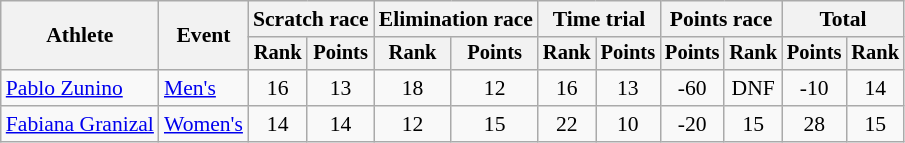<table class=wikitable style="font-size:90%;">
<tr>
<th rowspan=2>Athlete</th>
<th rowspan=2>Event</th>
<th colspan=2>Scratch race</th>
<th colspan=2>Elimination race</th>
<th colspan=2>Time trial</th>
<th colspan=2>Points race</th>
<th colspan=2>Total</th>
</tr>
<tr style="font-size:95%">
<th>Rank</th>
<th>Points</th>
<th>Rank</th>
<th>Points</th>
<th>Rank</th>
<th>Points</th>
<th>Points</th>
<th>Rank</th>
<th>Points</th>
<th>Rank</th>
</tr>
<tr align=center>
<td align=left><a href='#'>Pablo Zunino</a></td>
<td align=left><a href='#'>Men's</a></td>
<td>16</td>
<td>13</td>
<td>18</td>
<td>12</td>
<td>16</td>
<td>13</td>
<td>-60</td>
<td>DNF</td>
<td>-10</td>
<td>14</td>
</tr>
<tr align=center>
<td align=left><a href='#'>Fabiana Granizal</a></td>
<td align=left><a href='#'>Women's</a></td>
<td>14</td>
<td>14</td>
<td>12</td>
<td>15</td>
<td>22</td>
<td>10</td>
<td>-20</td>
<td>15</td>
<td>28</td>
<td>15</td>
</tr>
</table>
